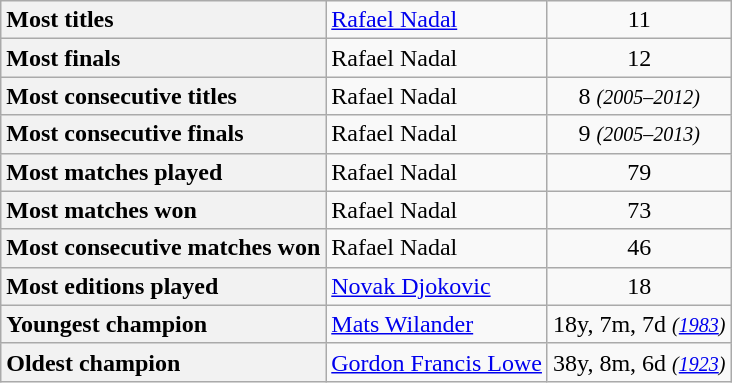<table class=wikitable>
<tr>
<th style="text-align:left;">Most titles</th>
<td> <a href='#'>Rafael Nadal</a></td>
<td style="text-align:center;">11</td>
</tr>
<tr>
<th style="text-align:left;">Most finals</th>
<td> Rafael Nadal</td>
<td style="text-align:center;">12</td>
</tr>
<tr>
<th style="text-align:left;">Most consecutive titles</th>
<td> Rafael Nadal</td>
<td style="text-align:center;">8 <small><em>(2005–2012)</em></small></td>
</tr>
<tr>
<th style="text-align:left;">Most consecutive finals</th>
<td> Rafael Nadal</td>
<td style="text-align:center;">9 <small><em>(2005–2013)</em></small></td>
</tr>
<tr>
<th style="text-align:left;">Most matches played</th>
<td> Rafael Nadal</td>
<td style="text-align:center;">79</td>
</tr>
<tr>
<th style="text-align:left;">Most matches won</th>
<td> Rafael Nadal</td>
<td style="text-align:center;">73</td>
</tr>
<tr>
<th style="text-align:left;">Most consecutive matches won</th>
<td> Rafael Nadal</td>
<td style="text-align:center;">46</td>
</tr>
<tr>
<th style="text-align:left;">Most editions played</th>
<td> <a href='#'>Novak Djokovic</a><br></td>
<td style="text-align:center;">18</td>
</tr>
<tr>
<th style="text-align:left;">Youngest champion</th>
<td> <a href='#'>Mats Wilander</a></td>
<td style="text-align:center;">18y, 7m, 7d <small><em>(<a href='#'>1983</a>)</em></small></td>
</tr>
<tr>
<th style="text-align:left;">Oldest champion</th>
<td> <a href='#'>Gordon Francis Lowe</a></td>
<td style="text-align:center;">38y, 8m, 6d <small><em>(<a href='#'>1923</a>)</em></small></td>
</tr>
</table>
